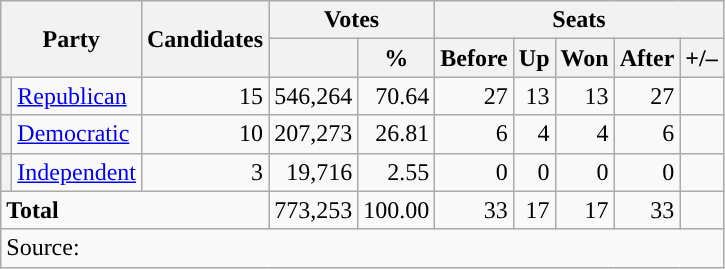<table class="wikitable">
<tr>
<th colspan="2" rowspan="2">Party</th>
<th rowspan="2">Candidates</th>
<th colspan="2">Votes</th>
<th colspan="5">Seats</th>
</tr>
<tr>
<th></th>
<th>%</th>
<th>Before</th>
<th>Up</th>
<th>Won</th>
<th>After</th>
<th>+/–</th>
</tr>
<tr>
<th style="background-color:"></th>
<td><a href='#'>Republican</a></td>
<td align="right">15</td>
<td align="right">546,264</td>
<td align="right">70.64</td>
<td align="right">27</td>
<td align="right">13</td>
<td align="right">13</td>
<td align="right">27</td>
<td align="right"></td>
</tr>
<tr>
<th style="background-color:"></th>
<td><a href='#'>Democratic</a></td>
<td align="right">10</td>
<td align="right">207,273</td>
<td align="right">26.81</td>
<td align="right">6</td>
<td align="right">4</td>
<td align="right">4</td>
<td align="right">6</td>
<td align="right"></td>
</tr>
<tr>
<th style="background-color:"></th>
<td><a href='#'>Independent</a></td>
<td align="right">3</td>
<td align="right">19,716</td>
<td align="right">2.55</td>
<td align="right">0</td>
<td align="right">0</td>
<td align="right">0</td>
<td align="right">0</td>
<td align="right"></td>
</tr>
<tr>
<td colspan="3" align="left"><strong>Total</strong></td>
<td align="right">773,253</td>
<td align="right">100.00</td>
<td align="right">33</td>
<td align="right">17</td>
<td align="right">17</td>
<td align="right">33</td>
<td align="right"></td>
</tr>
<tr>
<td colspan="10">Source: </td>
</tr>
</table>
